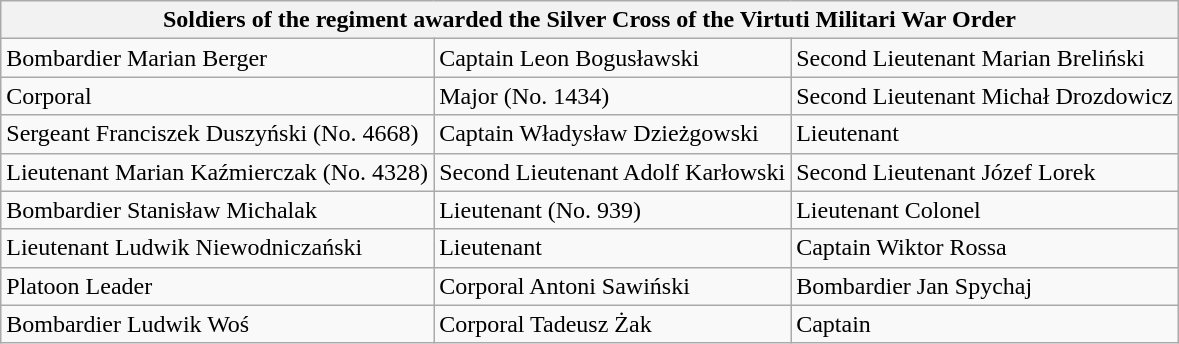<table class="wikitable">
<tr>
<th colspan="3">Soldiers of the regiment awarded the Silver Cross of the Virtuti Militari War Order</th>
</tr>
<tr>
<td>Bombardier Marian Berger</td>
<td>Captain Leon Bogusławski</td>
<td>Second Lieutenant Marian Breliński</td>
</tr>
<tr>
<td>Corporal </td>
<td>Major  (No. 1434)</td>
<td>Second Lieutenant Michał Drozdowicz</td>
</tr>
<tr>
<td>Sergeant Franciszek Duszyński (No. 4668)</td>
<td>Captain Władysław Dzieżgowski</td>
<td>Lieutenant </td>
</tr>
<tr>
<td>Lieutenant Marian Kaźmierczak (No. 4328)</td>
<td>Second Lieutenant Adolf Karłowski</td>
<td>Second Lieutenant Józef Lorek</td>
</tr>
<tr>
<td>Bombardier Stanisław Michalak</td>
<td>Lieutenant  (No. 939)</td>
<td>Lieutenant Colonel </td>
</tr>
<tr>
<td>Lieutenant Ludwik Niewodniczański</td>
<td>Lieutenant </td>
<td>Captain Wiktor Rossa</td>
</tr>
<tr>
<td>Platoon Leader </td>
<td>Corporal Antoni Sawiński</td>
<td>Bombardier Jan Spychaj</td>
</tr>
<tr>
<td>Bombardier Ludwik Woś</td>
<td>Corporal Tadeusz Żak</td>
<td>Captain </td>
</tr>
</table>
